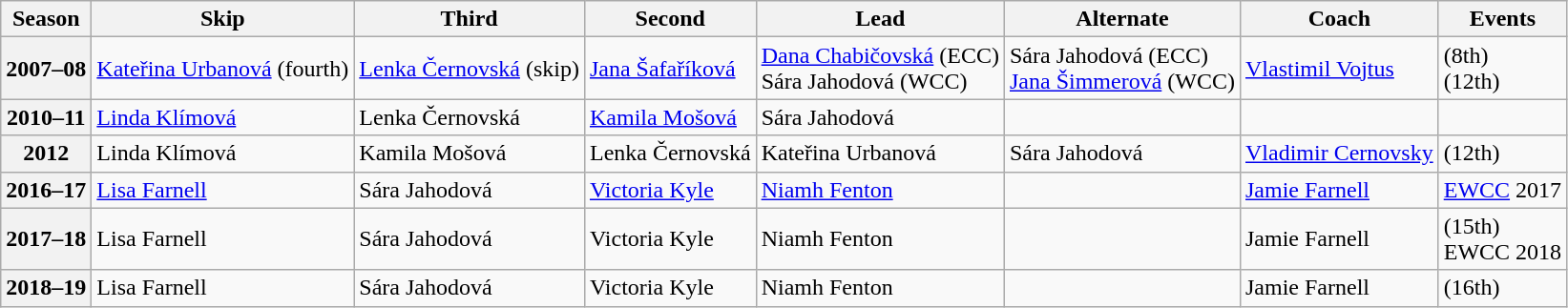<table class="wikitable">
<tr>
<th scope="col">Season</th>
<th scope="col">Skip</th>
<th scope="col">Third</th>
<th scope="col">Second</th>
<th scope="col">Lead</th>
<th scope="col">Alternate</th>
<th scope="col">Coach</th>
<th scope="col">Events</th>
</tr>
<tr>
<th scope="row">2007–08</th>
<td><a href='#'>Kateřina Urbanová</a> (fourth)</td>
<td><a href='#'>Lenka Černovská</a> (skip)</td>
<td><a href='#'>Jana Šafaříková</a></td>
<td><a href='#'>Dana Chabičovská</a> (ECC)<br>Sára Jahodová (WCC)</td>
<td>Sára Jahodová (ECC)<br><a href='#'>Jana Šimmerová</a> (WCC)</td>
<td><a href='#'>Vlastimil Vojtus</a></td>
<td> (8th)<br> (12th)</td>
</tr>
<tr>
<th scope="row">2010–11</th>
<td><a href='#'>Linda Klímová</a></td>
<td>Lenka Černovská</td>
<td><a href='#'>Kamila Mošová</a></td>
<td>Sára Jahodová</td>
<td></td>
<td></td>
<td></td>
</tr>
<tr>
<th scope="row">2012</th>
<td>Linda Klímová</td>
<td>Kamila Mošová</td>
<td>Lenka Černovská</td>
<td>Kateřina Urbanová</td>
<td>Sára Jahodová</td>
<td><a href='#'>Vladimir Cernovsky</a></td>
<td> (12th)</td>
</tr>
<tr>
<th scope="row">2016–17</th>
<td><a href='#'>Lisa Farnell</a></td>
<td>Sára Jahodová</td>
<td><a href='#'>Victoria Kyle</a></td>
<td><a href='#'>Niamh Fenton</a></td>
<td></td>
<td><a href='#'>Jamie Farnell</a></td>
<td><a href='#'>EWCC</a> 2017 </td>
</tr>
<tr>
<th scope="row">2017–18</th>
<td>Lisa Farnell</td>
<td>Sára Jahodová</td>
<td>Victoria Kyle</td>
<td>Niamh Fenton</td>
<td></td>
<td>Jamie Farnell</td>
<td> (15th)<br>EWCC 2018 </td>
</tr>
<tr>
<th scope="row">2018–19</th>
<td>Lisa Farnell</td>
<td>Sára Jahodová</td>
<td>Victoria Kyle</td>
<td>Niamh Fenton</td>
<td></td>
<td>Jamie Farnell</td>
<td> (16th)</td>
</tr>
</table>
